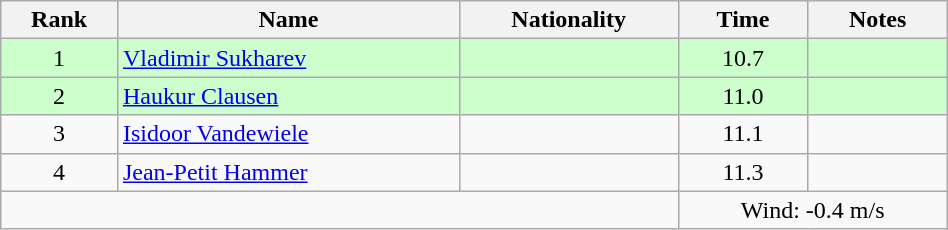<table class="wikitable sortable" style="text-align:center;width: 50%">
<tr>
<th>Rank</th>
<th>Name</th>
<th>Nationality</th>
<th>Time</th>
<th>Notes</th>
</tr>
<tr bgcolor=ccffcc>
<td>1</td>
<td align=left><a href='#'>Vladimir Sukharev</a></td>
<td align=left></td>
<td>10.7</td>
<td></td>
</tr>
<tr bgcolor=ccffcc>
<td>2</td>
<td align=left><a href='#'>Haukur Clausen</a></td>
<td align=left></td>
<td>11.0</td>
<td></td>
</tr>
<tr>
<td>3</td>
<td align=left><a href='#'>Isidoor Vandewiele</a></td>
<td align=left></td>
<td>11.1</td>
<td></td>
</tr>
<tr>
<td>4</td>
<td align=left><a href='#'>Jean-Petit Hammer</a></td>
<td align=left></td>
<td>11.3</td>
<td></td>
</tr>
<tr>
<td colspan="3"></td>
<td colspan="2">Wind: -0.4 m/s</td>
</tr>
</table>
